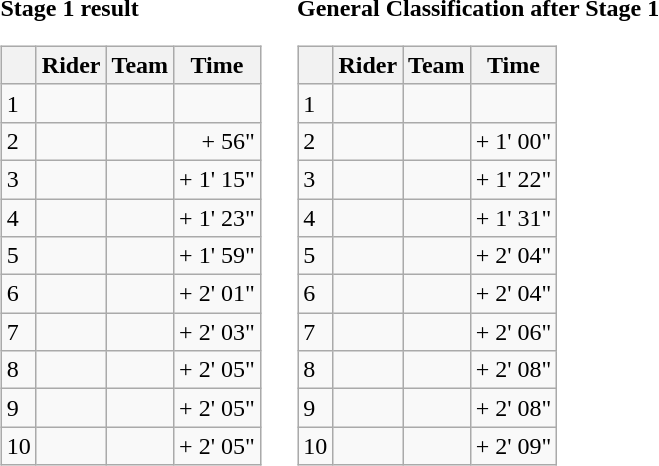<table>
<tr>
<td><strong>Stage 1 result</strong><br><table class="wikitable">
<tr>
<th></th>
<th>Rider</th>
<th>Team</th>
<th>Time</th>
</tr>
<tr>
<td>1</td>
<td></td>
<td></td>
<td align="right"></td>
</tr>
<tr>
<td>2</td>
<td></td>
<td></td>
<td align="right">+ 56"</td>
</tr>
<tr>
<td>3</td>
<td></td>
<td></td>
<td align="right">+ 1' 15"</td>
</tr>
<tr>
<td>4</td>
<td></td>
<td></td>
<td align="right">+ 1' 23"</td>
</tr>
<tr>
<td>5</td>
<td></td>
<td></td>
<td align="right">+ 1' 59"</td>
</tr>
<tr>
<td>6</td>
<td></td>
<td></td>
<td align="right">+ 2' 01"</td>
</tr>
<tr>
<td>7</td>
<td></td>
<td></td>
<td align="right">+ 2' 03"</td>
</tr>
<tr>
<td>8</td>
<td></td>
<td></td>
<td align="right">+ 2' 05"</td>
</tr>
<tr>
<td>9</td>
<td></td>
<td></td>
<td align="right">+ 2' 05"</td>
</tr>
<tr>
<td>10</td>
<td></td>
<td></td>
<td align="right">+ 2' 05"</td>
</tr>
</table>
</td>
<td></td>
<td><strong>General Classification after Stage 1</strong><br><table class="wikitable">
<tr>
<th></th>
<th>Rider</th>
<th>Team</th>
<th>Time</th>
</tr>
<tr>
<td>1</td>
<td> </td>
<td></td>
<td align="right"></td>
</tr>
<tr>
<td>2</td>
<td> </td>
<td></td>
<td align="right">+ 1' 00"</td>
</tr>
<tr>
<td>3</td>
<td></td>
<td></td>
<td align="right">+ 1' 22"</td>
</tr>
<tr>
<td>4</td>
<td> </td>
<td></td>
<td align="right">+ 1' 31"</td>
</tr>
<tr>
<td>5</td>
<td></td>
<td></td>
<td align="right">+ 2' 04"</td>
</tr>
<tr>
<td>6</td>
<td></td>
<td></td>
<td align="right">+ 2' 04"</td>
</tr>
<tr>
<td>7</td>
<td></td>
<td></td>
<td align="right">+ 2' 06"</td>
</tr>
<tr>
<td>8</td>
<td></td>
<td></td>
<td align="right">+ 2' 08"</td>
</tr>
<tr>
<td>9</td>
<td></td>
<td></td>
<td align="right">+ 2' 08"</td>
</tr>
<tr>
<td>10</td>
<td></td>
<td></td>
<td align="right">+ 2' 09"</td>
</tr>
</table>
</td>
</tr>
</table>
